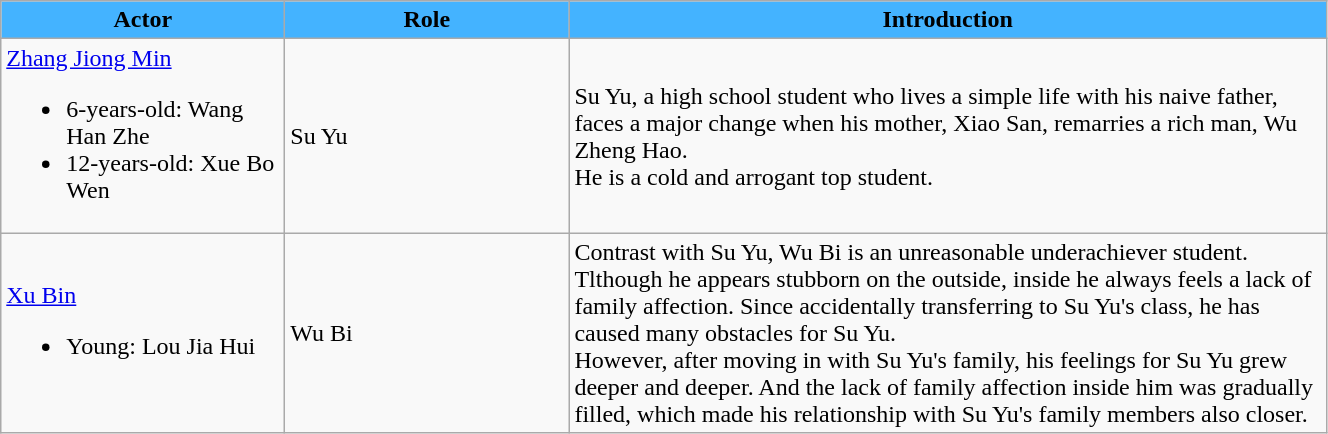<table class="wikitable" width="70%" style="text-align:left">
<tr style="background:#44B3FF; color:black" align=center>
<td width="15%"><strong>Actor</strong></td>
<td width="15%"><strong>Role</strong></td>
<td width="40%"><strong>Introduction</strong></td>
</tr>
<tr>
<td><a href='#'>Zhang Jiong Min</a><br><ul><li>6-years-old: Wang Han Zhe</li><li>12-years-old: Xue Bo Wen</li></ul></td>
<td>Su Yu</td>
<td>Su Yu, a high school student who lives a simple life with his naive father, faces a major change when his mother, Xiao San, remarries a rich man, Wu Zheng Hao.<br>He is a cold and arrogant top student.</td>
</tr>
<tr>
<td><a href='#'>Xu Bin</a><br><ul><li>Young: Lou Jia Hui</li></ul></td>
<td>Wu Bi</td>
<td>Contrast with Su Yu, Wu Bi is an unreasonable underachiever student. Tlthough he appears stubborn on the outside, inside he always feels a lack of family affection. Since accidentally transferring to Su Yu's class, he has caused many obstacles for Su Yu.<br>However, after moving in with Su Yu's family, his feelings for Su Yu grew deeper and deeper. And the lack of family affection inside him was gradually filled, which made his relationship with Su Yu's family members also closer.</td>
</tr>
</table>
